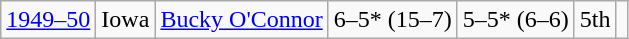<table class="wikitable" style="text-align:center">
<tr>
<td><a href='#'>1949–50</a></td>
<td>Iowa</td>
<td><a href='#'>Bucky O'Connor</a></td>
<td>6–5* (15–7)</td>
<td>5–5* (6–6)</td>
<td>5th</td>
<td></td>
</tr>
</table>
